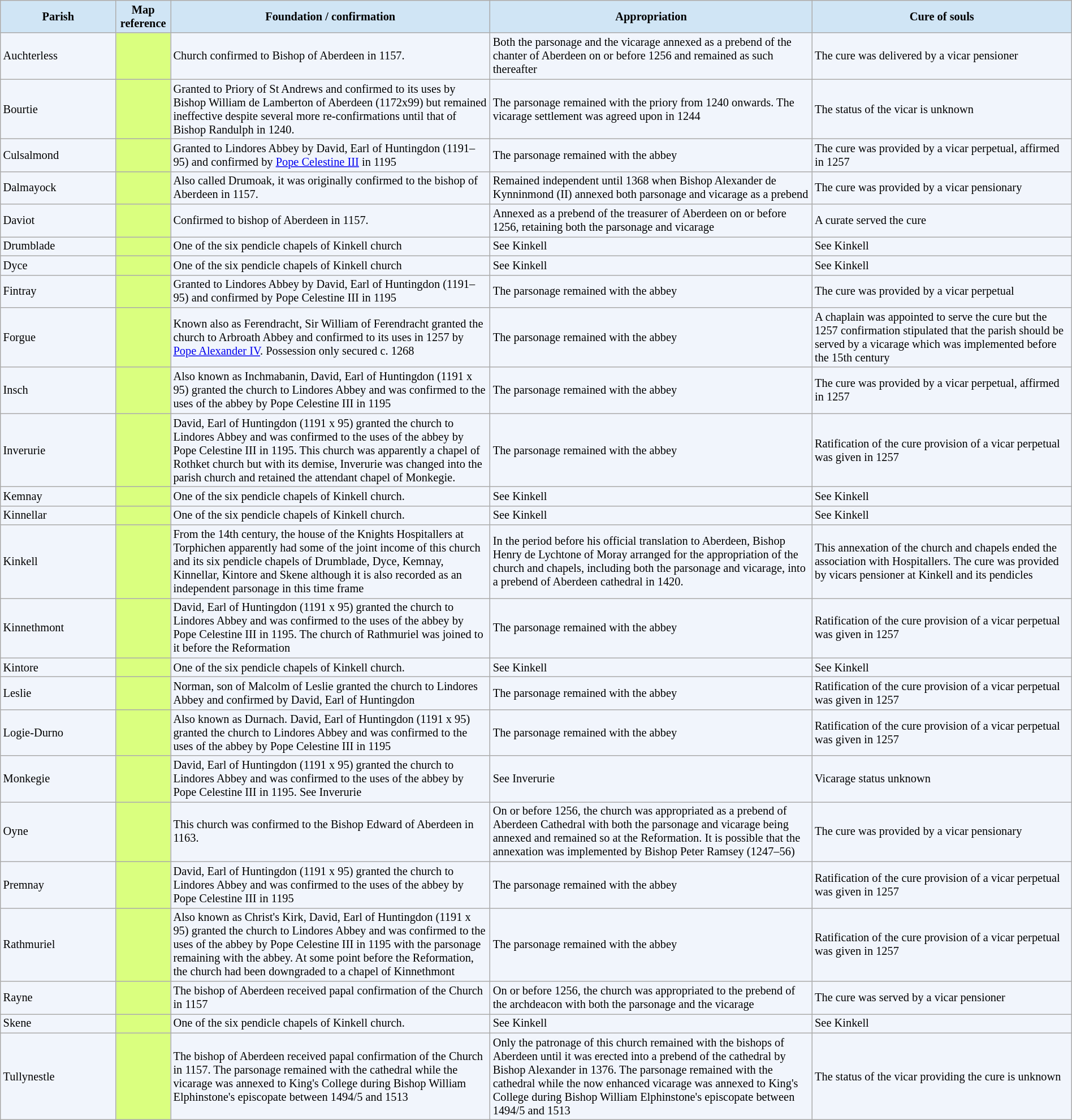<table class="wikitable sortable" style="margin-left: auto; margin-right: auto; border: none;width: 100%;font-size: 85%;">
<tr>
<th style="width: 155px; background-color:#d0e5f5;color:black">Parish</th>
<th style="width: 60px; background-color:#d0e5f5;color:black">Map reference</th>
<th style="width: 500px; background-color:#d0e5f5;color:black"; class="unsortable">Foundation / confirmation</th>
<th style="width: 500px; background-color:#d0e5f5;color:black"; class="unsortable">Appropriation</th>
<th style="width: 400px; background-color:#d0e5f5;color:black"; class="unsortable">Cure of souls</th>
</tr>
<tr>
<td style="background:#f1f5fc;color:black">Auchterless </td>
<td style="background:#daff7f;color:black"></td>
<td style="background:#f1f5fc;color:black">Church confirmed to Bishop of Aberdeen in 1157.</td>
<td style="background:#f1f5fc;color:black">Both the parsonage and the vicarage annexed as a prebend of the chanter of Aberdeen on or before 1256 and remained as such thereafter</td>
<td style="background:#f1f5fc;color:black">The cure was delivered by a vicar pensioner</td>
</tr>
<tr>
<td style="background:#f1f5fc;color:black">Bourtie </td>
<td style="background:#daff7f;color:black"></td>
<td style="background:#f1f5fc;color:black">Granted to Priory of St Andrews and confirmed to its uses by Bishop William de Lamberton of Aberdeen (1172x99) but remained ineffective despite several more re-confirmations until that of Bishop Randulph in 1240.</td>
<td style="background:#f1f5fc;color:black">The parsonage remained with the priory from 1240 onwards. The vicarage settlement was agreed upon in 1244</td>
<td style="background:#f1f5fc;color:black">The status of the vicar is unknown</td>
</tr>
<tr>
<td style="background:#f1f5fc;color:black">Culsalmond </td>
<td style="background:#daff7f;color:black"></td>
<td style="background:#f1f5fc;color:black">Granted to Lindores Abbey by David, Earl of Huntingdon (1191–95) and confirmed by <a href='#'>Pope Celestine III</a> in 1195</td>
<td style="background:#f1f5fc;color:black">The parsonage remained with the abbey</td>
<td style="background:#f1f5fc;color:black">The cure was provided by a vicar perpetual, affirmed in 1257</td>
</tr>
<tr>
<td style="background:#f1f5fc;color:black">Dalmayock </td>
<td style="background:#daff7f;color:black"></td>
<td style="background:#f1f5fc;color:black">Also called Drumoak, it was originally confirmed to the bishop of Aberdeen in 1157.</td>
<td style="background:#f1f5fc;color:black">Remained independent until 1368 when Bishop Alexander de Kynninmond (II) annexed both parsonage and vicarage as a prebend</td>
<td style="background:#f1f5fc;color:black">The cure was provided by a vicar pensionary</td>
</tr>
<tr>
<td style="background:#f1f5fc;color:black">Daviot </td>
<td style="background:#daff7f;color:black"></td>
<td style="background:#f1f5fc;color:black">Confirmed to bishop of Aberdeen in 1157.</td>
<td style="background:#f1f5fc;color:black">Annexed as a prebend of the treasurer of Aberdeen on or before 1256, retaining both the parsonage and vicarage</td>
<td style="background:#f1f5fc;color:black">A curate served the cure</td>
</tr>
<tr>
<td style="background:#f1f5fc;color:black">Drumblade </td>
<td style="background:#daff7f;color:red"></td>
<td style="background:#f1f5fc;color:black">One of the six pendicle chapels of Kinkell church</td>
<td style="background:#f1f5fc;color:black">See Kinkell</td>
<td style="background:#f1f5fc;color:black">See Kinkell</td>
</tr>
<tr>
<td style="background:#f1f5fc;color:black">Dyce </td>
<td style="background:#daff7f;color:red"></td>
<td style="background:#f1f5fc;color:black">One of the six pendicle chapels of Kinkell church</td>
<td style="background:#f1f5fc;color:black">See Kinkell</td>
<td style="background:#f1f5fc;color:black">See Kinkell</td>
</tr>
<tr>
<td style="background:#f1f5fc;color:black">Fintray </td>
<td style="background:#daff7f;color:black"></td>
<td style="background:#f1f5fc;color:black">Granted to Lindores Abbey by David, Earl of Huntingdon (1191–95) and confirmed by Pope Celestine III in 1195</td>
<td style="background:#f1f5fc;color:black">The parsonage remained with the abbey</td>
<td style="background:#f1f5fc;color:black">The cure was provided by a vicar perpetual</td>
</tr>
<tr>
<td style="background:#f1f5fc;color:black">Forgue </td>
<td style="background:#daff7f;color:black"></td>
<td style="background:#f1f5fc;color:black">Known also as Ferendracht, Sir William of Ferendracht granted the church to Arbroath Abbey and confirmed to its uses in 1257 by <a href='#'>Pope Alexander IV</a>. Possession only secured c. 1268</td>
<td style="background:#f1f5fc;color:black">The parsonage remained with the abbey</td>
<td style="background:#f1f5fc;color:black">A chaplain was appointed to serve the cure but the 1257 confirmation stipulated that the parish should be served by a vicarage which was implemented before the 15th century</td>
</tr>
<tr>
<td style="background:#f1f5fc;color:black">Insch </td>
<td style="background:#daff7f;color:black"></td>
<td style="background:#f1f5fc;color:black">Also known as Inchmabanin, David, Earl of Huntingdon (1191 x 95) granted the church to Lindores Abbey and was confirmed to the uses of the abbey by Pope Celestine III in 1195</td>
<td style="background:#f1f5fc;color:black">The parsonage remained with the abbey</td>
<td style="background:#f1f5fc;color:black">The cure was provided by a vicar perpetual, affirmed in 1257</td>
</tr>
<tr>
<td style="background:#f1f5fc;color:black">Inverurie </td>
<td style="background:#daff7f;color:red"></td>
<td style="background:#f1f5fc;color:black">David, Earl of Huntingdon (1191 x 95) granted the church to Lindores Abbey and was confirmed to the uses of the abbey by Pope Celestine III in 1195.  This church was apparently a chapel of Rothket church but with its demise, Inverurie was changed into the parish church and retained the attendant chapel of Monkegie.</td>
<td style="background:#f1f5fc;color:black">The parsonage remained with the abbey</td>
<td style="background:#f1f5fc;color:black">Ratification of the cure provision of a vicar perpetual was given in 1257</td>
</tr>
<tr>
<td style="background:#f1f5fc;color:black">Kemnay </td>
<td style="background:#daff7f;color:red"></td>
<td style="background:#f1f5fc;color:black">One of the six pendicle chapels of Kinkell church.</td>
<td style="background:#f1f5fc;color:black">See Kinkell</td>
<td style="background:#f1f5fc;color:black">See Kinkell</td>
</tr>
<tr>
<td style="background:#f1f5fc;color:black">Kinnellar </td>
<td style="background:#daff7f;color:red"></td>
<td style="background:#f1f5fc;color:black">One of the six pendicle chapels of Kinkell church.</td>
<td style="background:#f1f5fc;color:black">See Kinkell</td>
<td style="background:#f1f5fc;color:black">See Kinkell</td>
</tr>
<tr>
<td style="background:#f1f5fc;color:black">Kinkell </td>
<td style="background:#daff7f;color:red"></td>
<td style="background:#f1f5fc;color:black">From the 14th century, the house of the Knights Hospitallers at Torphichen apparently had some of the joint income of this church and its six pendicle chapels of Drumblade, Dyce, Kemnay, Kinnellar, Kintore and Skene although it is also recorded as an independent parsonage in this time frame</td>
<td style="background:#f1f5fc;color:black">In the period before his official translation to Aberdeen, Bishop Henry de Lychtone of Moray arranged for the appropriation of the church and chapels, including both the parsonage and vicarage, into a prebend of Aberdeen cathedral in 1420.</td>
<td style="background:#f1f5fc;color:black">This annexation of the church and chapels ended the association with Hospitallers. The cure was provided by vicars pensioner at Kinkell and its pendicles</td>
</tr>
<tr>
<td style="background:#f1f5fc;color:black">Kinnethmont </td>
<td style="background:#daff7f;color:black"></td>
<td style="background:#f1f5fc;color:black">David, Earl of Huntingdon (1191 x 95) granted the church to Lindores Abbey and was confirmed to the uses of the abbey by Pope Celestine III in 1195. The church of Rathmuriel was joined to it before the Reformation</td>
<td style="background:#f1f5fc;color:black">The parsonage remained with the abbey</td>
<td style="background:#f1f5fc;color:black">Ratification of the cure provision of a vicar perpetual was given in 1257</td>
</tr>
<tr>
<td style="background:#f1f5fc;color:black">Kintore </td>
<td style="background:#daff7f;color:red"></td>
<td style="background:#f1f5fc;color:black">One of the six pendicle chapels of Kinkell church.</td>
<td style="background:#f1f5fc;color:black">See Kinkell</td>
<td style="background:#f1f5fc;color:black">See Kinkell</td>
</tr>
<tr>
<td style="background:#f1f5fc;color:black">Leslie </td>
<td style="background:#daff7f;color:black"></td>
<td style="background:#f1f5fc;color:black">Norman, son of Malcolm of Leslie granted the church to Lindores Abbey and confirmed by David, Earl of Huntingdon</td>
<td style="background:#f1f5fc;color:black">The parsonage remained with the abbey</td>
<td style="background:#f1f5fc;color:black">Ratification of the cure provision of a vicar perpetual was given in 1257</td>
</tr>
<tr>
<td style="background:#f1f5fc;color:black">Logie-Durno </td>
<td style="background:#daff7f;color:black"></td>
<td style="background:#f1f5fc;color:black">Also known as Durnach. David, Earl of Huntingdon (1191 x 95) granted the church to Lindores Abbey and was confirmed to the uses of the abbey by Pope Celestine III in 1195</td>
<td style="background:#f1f5fc;color:black">The parsonage remained with the abbey</td>
<td style="background:#f1f5fc;color:black">Ratification of the cure provision of a vicar perpetual was given in 1257</td>
</tr>
<tr>
<td style="background:#f1f5fc;color:black">Monkegie </td>
<td style="background:#daff7f;color:red"></td>
<td style="background:#f1f5fc;color:black">David, Earl of Huntingdon (1191 x 95) granted the church to Lindores Abbey and was confirmed to the uses of the abbey by Pope Celestine III in 1195. See Inverurie</td>
<td style="background:#f1f5fc;color:black">See Inverurie</td>
<td style="background:#f1f5fc;color:black">Vicarage status unknown</td>
</tr>
<tr>
<td style="background:#f1f5fc;color:black">Oyne </td>
<td style="background:#daff7f;color:black"></td>
<td style="background:#f1f5fc;color:black">This church was confirmed to the Bishop Edward of Aberdeen in 1163.</td>
<td style="background:#f1f5fc;color:black">On or before 1256, the church was appropriated as a prebend of Aberdeen Cathedral with both the parsonage and vicarage being annexed and remained so at the Reformation. It is possible that the annexation was implemented by Bishop Peter Ramsey (1247–56)</td>
<td style="background:#f1f5fc;color:black">The cure was provided by a vicar pensionary</td>
</tr>
<tr>
<td style="background:#f1f5fc;color:black">Premnay </td>
<td style="background:#daff7f;color:black"></td>
<td style="background:#f1f5fc;color:black">David, Earl of Huntingdon (1191 x 95) granted the church to Lindores Abbey and was confirmed to the uses of the abbey by Pope Celestine III in 1195</td>
<td style="background:#f1f5fc;color:black">The parsonage remained with the abbey</td>
<td style="background:#f1f5fc;color:black">Ratification of the cure provision of a vicar perpetual was given in 1257</td>
</tr>
<tr>
<td style="background:#f1f5fc;color:black">Rathmuriel </td>
<td style="background:#daff7f;color:black"></td>
<td style="background:#f1f5fc;color:black">Also known as Christ's Kirk, David, Earl of Huntingdon (1191 x 95) granted the church to Lindores Abbey and was confirmed to the uses of the abbey by Pope Celestine III in 1195 with the parsonage remaining with the abbey. At some point before the Reformation, the church had been downgraded to a chapel of Kinnethmont</td>
<td style="background:#f1f5fc;color:black">The parsonage remained with the abbey</td>
<td style="background:#f1f5fc;color:black">Ratification of the cure provision of a vicar perpetual was given in 1257</td>
</tr>
<tr>
<td style="background:#f1f5fc;color:black">Rayne </td>
<td style="background:#daff7f;color:black"></td>
<td style="background:#f1f5fc;color:black">The bishop of Aberdeen received papal confirmation of the Church in 1157</td>
<td style="background:#f1f5fc;color:black">On or before 1256, the church was appropriated to the prebend of the archdeacon with both the parsonage and the vicarage</td>
<td style="background:#f1f5fc;color:black">The cure was served by a vicar pensioner</td>
</tr>
<tr>
<td style="background:#f1f5fc;color:black">Skene </td>
<td style="background:#daff7f;color:red"></td>
<td style="background:#f1f5fc;color:black">One of the six pendicle chapels of Kinkell church.</td>
<td style="background:#f1f5fc;color:black">See Kinkell</td>
<td style="background:#f1f5fc;color:black">See Kinkell</td>
</tr>
<tr>
<td style="background:#f1f5fc;color:black">Tullynestle </td>
<td style="background:#daff7f;color:black"></td>
<td style="background:#f1f5fc;color:black">The bishop of Aberdeen received papal confirmation of the Church in 1157.  The parsonage remained with the cathedral while the vicarage was annexed to King's College during Bishop William Elphinstone's episcopate between 1494/5 and 1513</td>
<td style="background:#f1f5fc;color:black">Only the patronage of this church remained with the bishops of Aberdeen until it was erected into a prebend of the cathedral by Bishop Alexander in 1376. The parsonage remained with the cathedral while the now enhanced vicarage was annexed to King's College during Bishop William Elphinstone's episcopate between 1494/5 and 1513</td>
<td style="background:#f1f5fc;color:black">The status of the vicar providing the cure is unknown</td>
</tr>
</table>
